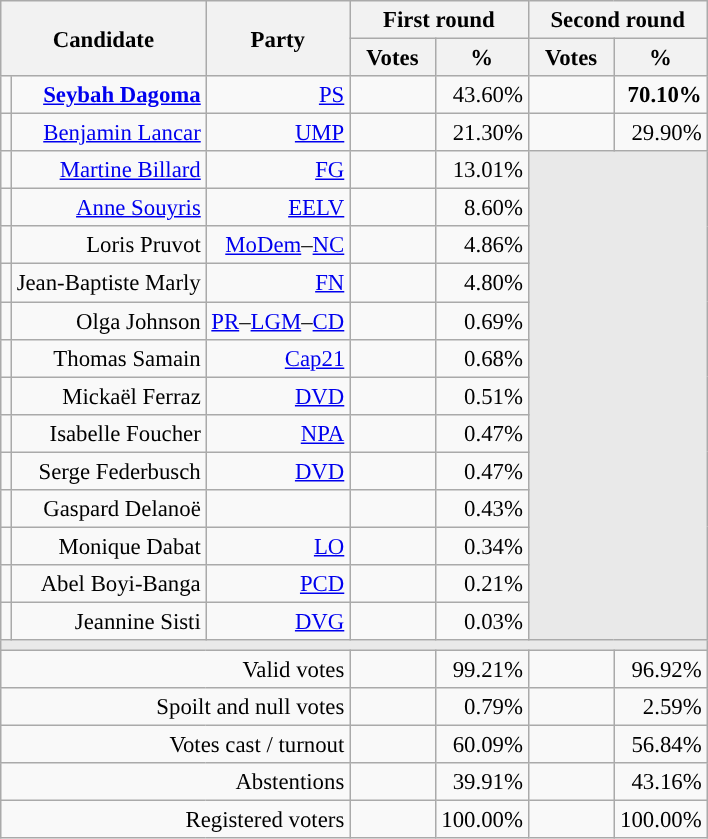<table class="wikitable" style="text-align:right;font-size:95%;">
<tr>
<th rowspan=2 colspan=2>Candidate</th>
<th rowspan=2 colspan=1>Party</th>
<th colspan=2>First round</th>
<th colspan=2>Second round</th>
</tr>
<tr>
<th style="width:50px;">Votes</th>
<th style="width:55px;">%</th>
<th style="width:50px;">Votes</th>
<th style="width:55px;">%</th>
</tr>
<tr>
<td style="color:inherit;background-color:"></td>
<td><strong><a href='#'>Seybah Dagoma</a></strong></td>
<td><a href='#'>PS</a></td>
<td></td>
<td>43.60%</td>
<td><strong></strong></td>
<td><strong>70.10%</strong></td>
</tr>
<tr>
<td style="color:inherit;background-color:"></td>
<td><a href='#'>Benjamin Lancar</a></td>
<td><a href='#'>UMP</a></td>
<td></td>
<td>21.30%</td>
<td></td>
<td>29.90%</td>
</tr>
<tr>
<td style="color:inherit;background-color:"></td>
<td><a href='#'>Martine Billard</a></td>
<td><a href='#'>FG</a></td>
<td></td>
<td>13.01%</td>
<td colspan=7 rowspan=13 style="background-color:#E9E9E9;"></td>
</tr>
<tr>
<td style="color:inherit;background-color:"></td>
<td><a href='#'>Anne Souyris</a></td>
<td><a href='#'>EELV</a></td>
<td></td>
<td>8.60%</td>
</tr>
<tr>
<td style="color:inherit;background-color:"></td>
<td>Loris Pruvot</td>
<td><a href='#'>MoDem</a>–<a href='#'>NC</a></td>
<td></td>
<td>4.86%</td>
</tr>
<tr>
<td style="color:inherit;background-color:"></td>
<td>Jean-Baptiste Marly</td>
<td><a href='#'>FN</a></td>
<td></td>
<td>4.80%</td>
</tr>
<tr>
<td style="color:inherit;background-color:"></td>
<td>Olga Johnson</td>
<td><a href='#'>PR</a>–<a href='#'>LGM</a>–<a href='#'>CD</a></td>
<td></td>
<td>0.69%</td>
</tr>
<tr>
<td style="color:inherit;background-color:"></td>
<td>Thomas Samain</td>
<td><a href='#'>Cap21</a></td>
<td></td>
<td>0.68%</td>
</tr>
<tr>
<td style="color:inherit;background-color:"></td>
<td>Mickaël Ferraz</td>
<td><a href='#'>DVD</a></td>
<td></td>
<td>0.51%</td>
</tr>
<tr>
<td style="color:inherit;background-color:"></td>
<td>Isabelle Foucher</td>
<td><a href='#'>NPA</a></td>
<td></td>
<td>0.47%</td>
</tr>
<tr>
<td style="color:inherit;background-color:"></td>
<td>Serge Federbusch</td>
<td><a href='#'>DVD</a> </td>
<td></td>
<td>0.47%</td>
</tr>
<tr>
<td style="color:inherit;background-color:"></td>
<td>Gaspard Delanoë</td>
<td></td>
<td></td>
<td>0.43%</td>
</tr>
<tr>
<td style="color:inherit;background-color:"></td>
<td>Monique Dabat</td>
<td><a href='#'>LO</a></td>
<td></td>
<td>0.34%</td>
</tr>
<tr>
<td style="color:inherit;background-color:"></td>
<td>Abel Boyi-Banga</td>
<td><a href='#'>PCD</a></td>
<td></td>
<td>0.21%</td>
</tr>
<tr>
<td style="color:inherit;background-color:"></td>
<td>Jeannine Sisti</td>
<td><a href='#'>DVG</a></td>
<td></td>
<td>0.03%</td>
</tr>
<tr>
<td colspan=7 style="background-color:#E9E9E9;"></td>
</tr>
<tr>
<td colspan=3>Valid votes</td>
<td></td>
<td>99.21%</td>
<td></td>
<td>96.92%</td>
</tr>
<tr>
<td colspan=3>Spoilt and null votes</td>
<td></td>
<td>0.79%</td>
<td></td>
<td>2.59%</td>
</tr>
<tr>
<td colspan=3>Votes cast / turnout</td>
<td></td>
<td>60.09%</td>
<td></td>
<td>56.84%</td>
</tr>
<tr>
<td colspan=3>Abstentions</td>
<td></td>
<td>39.91%</td>
<td></td>
<td>43.16%</td>
</tr>
<tr>
<td colspan=3>Registered voters</td>
<td></td>
<td>100.00%</td>
<td></td>
<td>100.00%</td>
</tr>
</table>
